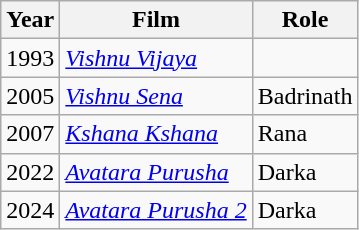<table class="wikitable sortable">
<tr>
<th>Year</th>
<th>Film</th>
<th>Role</th>
</tr>
<tr>
<td>1993</td>
<td><em><a href='#'>Vishnu Vijaya</a></em></td>
<td></td>
</tr>
<tr>
<td>2005</td>
<td><em><a href='#'>Vishnu Sena</a></em></td>
<td>Badrinath</td>
</tr>
<tr>
<td>2007</td>
<td><em><a href='#'>Kshana Kshana</a></em></td>
<td>Rana</td>
</tr>
<tr>
<td>2022</td>
<td><em><a href='#'>Avatara Purusha</a></em></td>
<td>Darka</td>
</tr>
<tr>
<td>2024</td>
<td><em><a href='#'>Avatara Purusha 2</a></em></td>
<td>Darka</td>
</tr>
</table>
